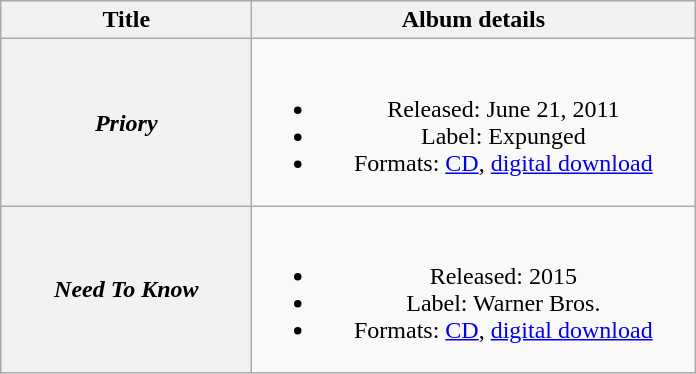<table class="wikitable plainrowheaders" style="text-align:center;">
<tr>
<th scope="col" style="width:10em;">Title</th>
<th scope="col" style="width:18em;">Album details</th>
</tr>
<tr>
<th scope="row"><em>Priory</em></th>
<td><br><ul><li>Released: June 21, 2011</li><li>Label: Expunged</li><li>Formats: <a href='#'>CD</a>, <a href='#'>digital download</a></li></ul></td>
</tr>
<tr>
<th scope="row"><em>Need To Know</em></th>
<td><br><ul><li>Released: 2015</li><li>Label: Warner Bros.</li><li>Formats: <a href='#'>CD</a>, <a href='#'>digital download</a></li></ul></td>
</tr>
</table>
